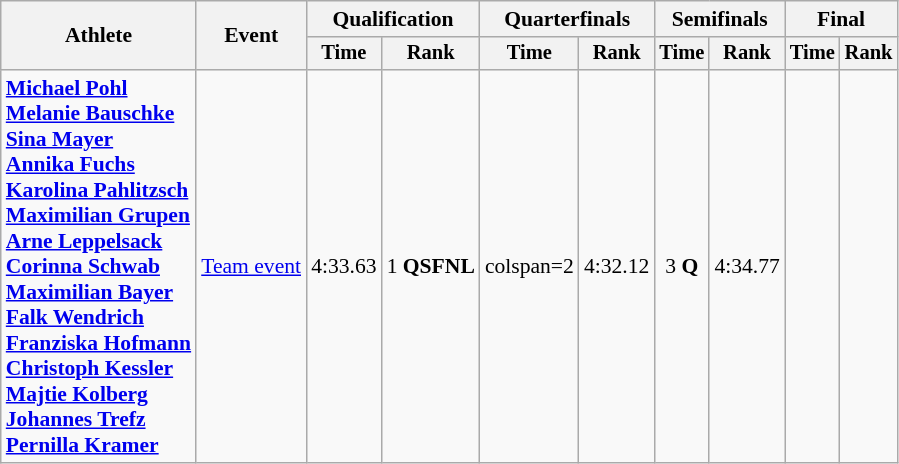<table class="wikitable" style="text-align:center; font-size:90%">
<tr>
<th rowspan=2>Athlete</th>
<th rowspan=2>Event</th>
<th colspan=2>Qualification</th>
<th colspan=2>Quarterfinals</th>
<th colspan=2>Semifinals</th>
<th colspan=2>Final</th>
</tr>
<tr style="font-size:95%">
<th>Time</th>
<th>Rank</th>
<th>Time</th>
<th>Rank</th>
<th>Time</th>
<th>Rank</th>
<th>Time</th>
<th>Rank</th>
</tr>
<tr>
<td align=left><strong><a href='#'>Michael Pohl</a><br><a href='#'>Melanie Bauschke</a><br><a href='#'>Sina Mayer</a><br><a href='#'>Annika Fuchs</a><br><a href='#'>Karolina Pahlitzsch</a><br><a href='#'>Maximilian Grupen</a><br><a href='#'>Arne Leppelsack</a><br><a href='#'>Corinna Schwab</a><br><a href='#'>Maximilian Bayer</a><br><a href='#'>Falk Wendrich</a><br><a href='#'>Franziska Hofmann</a><br><a href='#'>Christoph Kessler</a><br><a href='#'>Majtie Kolberg</a><br><a href='#'>Johannes Trefz</a><br><a href='#'>Pernilla Kramer</a></strong></td>
<td align=left><a href='#'>Team event</a></td>
<td>4:33.63</td>
<td>1 <strong>QSFNL</strong></td>
<td>colspan=2 </td>
<td>4:32.12</td>
<td>3 <strong>Q</strong></td>
<td>4:34.77</td>
<td></td>
</tr>
</table>
